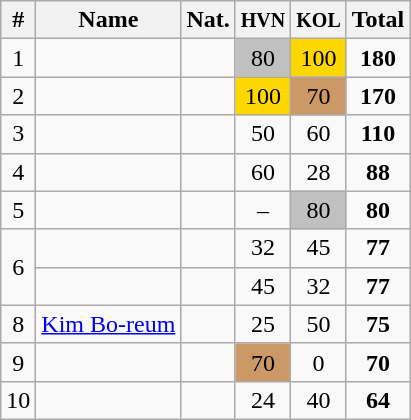<table class="wikitable sortable" style="text-align:center;">
<tr>
<th>#</th>
<th>Name</th>
<th>Nat.</th>
<th><small>HVN</small></th>
<th><small>KOL</small></th>
<th>Total</th>
</tr>
<tr>
<td>1</td>
<td align=left></td>
<td></td>
<td bgcolor="silver">80</td>
<td bgcolor="gold">100</td>
<td><strong>180</strong></td>
</tr>
<tr>
<td>2</td>
<td align=left></td>
<td></td>
<td bgcolor="gold">100</td>
<td bgcolor=CC9966>70</td>
<td><strong>170</strong></td>
</tr>
<tr>
<td>3</td>
<td align=left></td>
<td></td>
<td>50</td>
<td>60</td>
<td><strong>110</strong></td>
</tr>
<tr>
<td>4</td>
<td align=left></td>
<td></td>
<td>60</td>
<td>28</td>
<td><strong>88</strong></td>
</tr>
<tr>
<td>5</td>
<td align=left></td>
<td></td>
<td>–</td>
<td bgcolor="silver">80</td>
<td><strong>80</strong></td>
</tr>
<tr>
<td rowspan=2>6</td>
<td align=left></td>
<td></td>
<td>32</td>
<td>45</td>
<td><strong>77</strong></td>
</tr>
<tr>
<td align=left></td>
<td></td>
<td>45</td>
<td>32</td>
<td><strong>77</strong></td>
</tr>
<tr>
<td>8</td>
<td align=left><a href='#'>Kim Bo-reum</a></td>
<td></td>
<td>25</td>
<td>50</td>
<td><strong>75</strong></td>
</tr>
<tr>
<td>9</td>
<td align=left></td>
<td></td>
<td bgcolor=CC9966>70</td>
<td>0</td>
<td><strong>70</strong></td>
</tr>
<tr>
<td>10</td>
<td align=left></td>
<td></td>
<td>24</td>
<td>40</td>
<td><strong>64</strong></td>
</tr>
</table>
